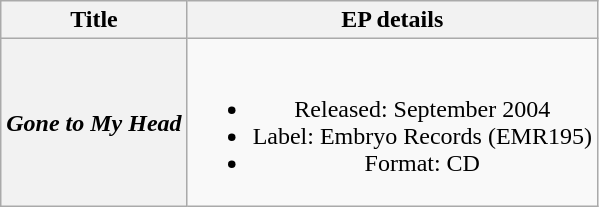<table class="wikitable plainrowheaders" style="text-align:center;">
<tr>
<th>Title</th>
<th>EP details</th>
</tr>
<tr>
<th scope="row"><em>Gone to My Head</em></th>
<td><br><ul><li>Released: September 2004</li><li>Label: Embryo Records (EMR195)</li><li>Format: CD</li></ul></td>
</tr>
</table>
